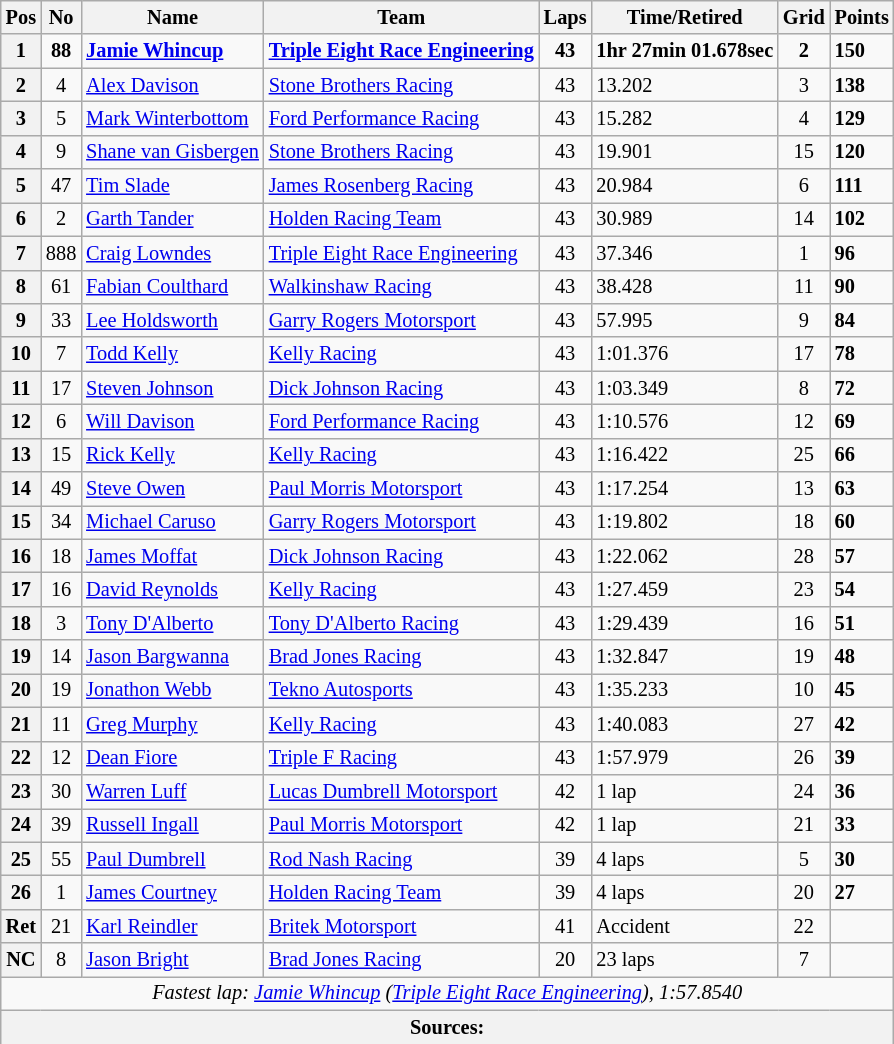<table class="wikitable" style="font-size: 85%;">
<tr>
<th>Pos</th>
<th>No</th>
<th>Name</th>
<th>Team</th>
<th>Laps</th>
<th>Time/Retired</th>
<th>Grid</th>
<th>Points</th>
</tr>
<tr>
<th>1</th>
<td align="center"><strong>88</strong></td>
<td><strong> <a href='#'>Jamie Whincup</a></strong></td>
<td><strong><a href='#'>Triple Eight Race Engineering</a></strong></td>
<td align="center"><strong>43</strong></td>
<td><strong>1hr 27min 01.678sec</strong></td>
<td align="center"><strong>2</strong></td>
<td><strong>150</strong></td>
</tr>
<tr>
<th>2</th>
<td align="center">4</td>
<td> <a href='#'>Alex Davison</a></td>
<td><a href='#'>Stone Brothers Racing</a></td>
<td align="center">43</td>
<td>13.202</td>
<td align="center">3</td>
<td><strong>138</strong></td>
</tr>
<tr>
<th>3</th>
<td align="center">5</td>
<td> <a href='#'>Mark Winterbottom</a></td>
<td><a href='#'>Ford Performance Racing</a></td>
<td align="center">43</td>
<td>15.282</td>
<td align="center">4</td>
<td><strong>129</strong></td>
</tr>
<tr>
<th>4</th>
<td align="center">9</td>
<td> <a href='#'>Shane van Gisbergen</a></td>
<td><a href='#'>Stone Brothers Racing</a></td>
<td align="center">43</td>
<td>19.901</td>
<td align="center">15</td>
<td><strong>120</strong></td>
</tr>
<tr>
<th>5</th>
<td align="center">47</td>
<td> <a href='#'>Tim Slade</a></td>
<td><a href='#'>James Rosenberg Racing</a></td>
<td align="center">43</td>
<td>20.984</td>
<td align="center">6</td>
<td><strong>111</strong></td>
</tr>
<tr>
<th>6</th>
<td align="center">2</td>
<td> <a href='#'>Garth Tander</a></td>
<td><a href='#'>Holden Racing Team</a></td>
<td align="center">43</td>
<td>30.989</td>
<td align="center">14</td>
<td><strong>102</strong></td>
</tr>
<tr>
<th>7</th>
<td align="center">888</td>
<td> <a href='#'>Craig Lowndes</a></td>
<td><a href='#'>Triple Eight Race Engineering</a></td>
<td align="center">43</td>
<td>37.346</td>
<td align="center">1</td>
<td><strong>96</strong></td>
</tr>
<tr>
<th>8</th>
<td align="center">61</td>
<td> <a href='#'>Fabian Coulthard</a></td>
<td><a href='#'>Walkinshaw Racing</a></td>
<td align="center">43</td>
<td>38.428</td>
<td align="center">11</td>
<td><strong>90</strong></td>
</tr>
<tr>
<th>9</th>
<td align="center">33</td>
<td> <a href='#'>Lee Holdsworth</a></td>
<td><a href='#'>Garry Rogers Motorsport</a></td>
<td align="center">43</td>
<td>57.995</td>
<td align="center">9</td>
<td><strong>84</strong></td>
</tr>
<tr>
<th>10</th>
<td align="center">7</td>
<td> <a href='#'>Todd Kelly</a></td>
<td><a href='#'>Kelly Racing</a></td>
<td align="center">43</td>
<td>1:01.376</td>
<td align="center">17</td>
<td><strong>78</strong></td>
</tr>
<tr>
<th>11</th>
<td align="center">17</td>
<td> <a href='#'>Steven Johnson</a></td>
<td><a href='#'>Dick Johnson Racing</a></td>
<td align="center">43</td>
<td>1:03.349</td>
<td align="center">8</td>
<td><strong>72</strong></td>
</tr>
<tr>
<th>12</th>
<td align="center">6</td>
<td> <a href='#'>Will Davison</a></td>
<td><a href='#'>Ford Performance Racing</a></td>
<td align="center">43</td>
<td>1:10.576</td>
<td align="center">12</td>
<td><strong>69</strong></td>
</tr>
<tr>
<th>13</th>
<td align="center">15</td>
<td> <a href='#'>Rick Kelly</a></td>
<td><a href='#'>Kelly Racing</a></td>
<td align="center">43</td>
<td>1:16.422</td>
<td align="center">25</td>
<td><strong>66</strong></td>
</tr>
<tr>
<th>14</th>
<td align="center">49</td>
<td> <a href='#'>Steve Owen</a></td>
<td><a href='#'>Paul Morris Motorsport</a></td>
<td align="center">43</td>
<td>1:17.254</td>
<td align="center">13</td>
<td><strong>63</strong></td>
</tr>
<tr>
<th>15</th>
<td align="center">34</td>
<td> <a href='#'>Michael Caruso</a></td>
<td><a href='#'>Garry Rogers Motorsport</a></td>
<td align="center">43</td>
<td>1:19.802</td>
<td align="center">18</td>
<td><strong>60</strong></td>
</tr>
<tr>
<th>16</th>
<td align="center">18</td>
<td> <a href='#'>James Moffat</a></td>
<td><a href='#'>Dick Johnson Racing</a></td>
<td align="center">43</td>
<td>1:22.062</td>
<td align="center">28</td>
<td><strong>57</strong></td>
</tr>
<tr>
<th>17</th>
<td align="center">16</td>
<td> <a href='#'>David Reynolds</a></td>
<td><a href='#'>Kelly Racing</a></td>
<td align="center">43</td>
<td>1:27.459</td>
<td align="center">23</td>
<td><strong>54</strong></td>
</tr>
<tr>
<th>18</th>
<td align="center">3</td>
<td> <a href='#'>Tony D'Alberto</a></td>
<td><a href='#'>Tony D'Alberto Racing</a></td>
<td align="center">43</td>
<td>1:29.439</td>
<td align="center">16</td>
<td><strong>51</strong></td>
</tr>
<tr>
<th>19</th>
<td align="center">14</td>
<td> <a href='#'>Jason Bargwanna</a></td>
<td><a href='#'>Brad Jones Racing</a></td>
<td align="center">43</td>
<td>1:32.847</td>
<td align="center">19</td>
<td><strong>48</strong></td>
</tr>
<tr>
<th>20</th>
<td align="center">19</td>
<td> <a href='#'>Jonathon Webb</a></td>
<td><a href='#'>Tekno Autosports</a></td>
<td align="center">43</td>
<td>1:35.233</td>
<td align="center">10</td>
<td><strong>45</strong></td>
</tr>
<tr>
<th>21</th>
<td align="center">11</td>
<td> <a href='#'>Greg Murphy</a></td>
<td><a href='#'>Kelly Racing</a></td>
<td align="center">43</td>
<td>1:40.083</td>
<td align="center">27</td>
<td><strong>42</strong></td>
</tr>
<tr>
<th>22</th>
<td align="center">12</td>
<td> <a href='#'>Dean Fiore</a></td>
<td><a href='#'>Triple F Racing</a></td>
<td align="center">43</td>
<td>1:57.979</td>
<td align="center">26</td>
<td><strong>39</strong></td>
</tr>
<tr>
<th>23</th>
<td align="center">30</td>
<td> <a href='#'>Warren Luff</a></td>
<td><a href='#'>Lucas Dumbrell Motorsport</a></td>
<td align="center">42</td>
<td> 1 lap</td>
<td align="center">24</td>
<td><strong>36</strong></td>
</tr>
<tr>
<th>24</th>
<td align="center">39</td>
<td> <a href='#'>Russell Ingall</a></td>
<td><a href='#'>Paul Morris Motorsport</a></td>
<td align="center">42</td>
<td> 1 lap</td>
<td align="center">21</td>
<td><strong>33</strong></td>
</tr>
<tr>
<th>25</th>
<td align="center">55</td>
<td> <a href='#'>Paul Dumbrell</a></td>
<td><a href='#'>Rod Nash Racing</a></td>
<td align="center">39</td>
<td> 4 laps</td>
<td align="center">5</td>
<td><strong>30</strong></td>
</tr>
<tr>
<th>26</th>
<td align="center">1</td>
<td> <a href='#'>James Courtney</a></td>
<td><a href='#'>Holden Racing Team</a></td>
<td align="center">39</td>
<td> 4 laps</td>
<td align="center">20</td>
<td><strong>27</strong></td>
</tr>
<tr>
<th>Ret</th>
<td align="center">21</td>
<td> <a href='#'>Karl Reindler</a></td>
<td><a href='#'>Britek Motorsport</a></td>
<td align="center">41</td>
<td>Accident</td>
<td align="center">22</td>
<td></td>
</tr>
<tr>
<th>NC</th>
<td align="center">8</td>
<td> <a href='#'>Jason Bright</a></td>
<td><a href='#'>Brad Jones Racing</a></td>
<td align="center">20</td>
<td> 23 laps</td>
<td align="center">7</td>
<td></td>
</tr>
<tr>
<td colspan="8" align="center"><em>Fastest lap: <a href='#'>Jamie Whincup</a> (<a href='#'>Triple Eight Race Engineering</a>), 1:57.8540</em></td>
</tr>
<tr>
<th colspan="8">Sources:</th>
</tr>
<tr>
</tr>
</table>
